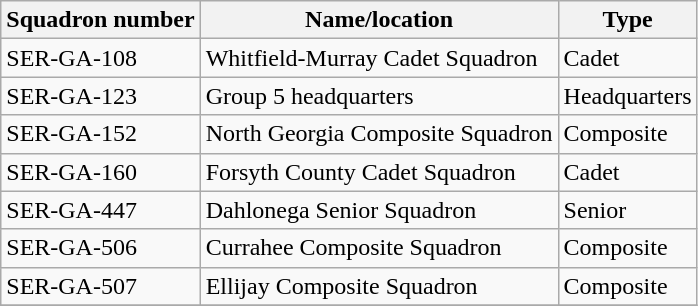<table class="wikitable">
<tr>
<th>Squadron number</th>
<th>Name/location</th>
<th>Type</th>
</tr>
<tr>
<td>SER-GA-108</td>
<td>Whitfield-Murray Cadet Squadron</td>
<td>Cadet</td>
</tr>
<tr>
<td>SER-GA-123</td>
<td>Group 5 headquarters</td>
<td>Headquarters</td>
</tr>
<tr>
<td>SER-GA-152</td>
<td>North Georgia Composite Squadron</td>
<td>Composite</td>
</tr>
<tr>
<td>SER-GA-160</td>
<td>Forsyth County Cadet Squadron</td>
<td>Cadet</td>
</tr>
<tr>
<td>SER-GA-447</td>
<td>Dahlonega Senior Squadron</td>
<td>Senior</td>
</tr>
<tr>
<td>SER-GA-506</td>
<td>Currahee Composite Squadron</td>
<td>Composite</td>
</tr>
<tr>
<td>SER-GA-507</td>
<td>Ellijay Composite Squadron</td>
<td>Composite</td>
</tr>
<tr>
</tr>
</table>
